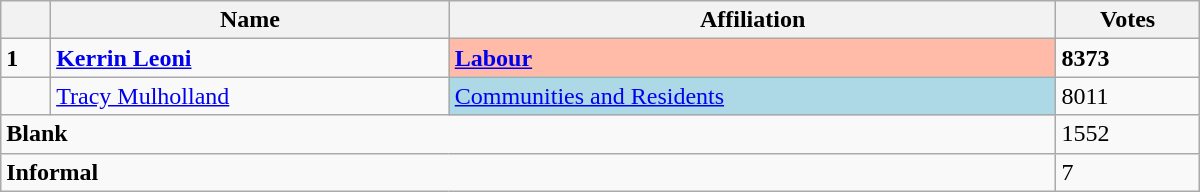<table class="wikitable sortable" style="width:50em">
<tr>
<th></th>
<th>Name</th>
<th>Affiliation</th>
<th>Votes</th>
</tr>
<tr>
<td><strong>1</strong></td>
<td><strong><a href='#'>Kerrin Leoni</a></strong></td>
<td bgcolor=FFBAA8><a href='#'><strong>Labour</strong></a></td>
<td><strong>8373</strong></td>
</tr>
<tr>
<td></td>
<td><a href='#'>Tracy Mulholland</a></td>
<td bgcolor="lightblue"><a href='#'>Communities and Residents</a></td>
<td>8011</td>
</tr>
<tr>
<td colspan="3"><strong>Blank</strong></td>
<td>1552</td>
</tr>
<tr>
<td colspan="3"><strong>Informal</strong></td>
<td>7</td>
</tr>
</table>
